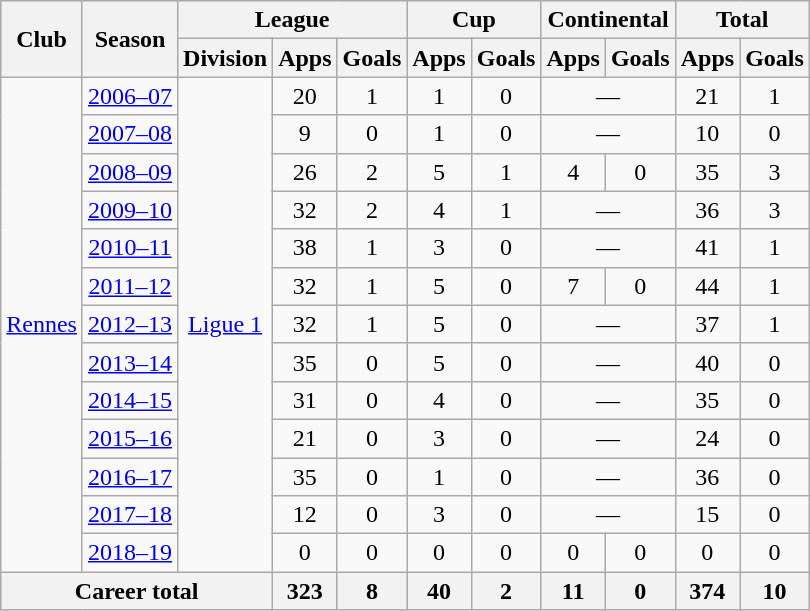<table class="wikitable" style="text-align: center;">
<tr>
<th rowspan="2">Club</th>
<th rowspan="2">Season</th>
<th colspan="3">League</th>
<th colspan="2">Cup</th>
<th colspan="2">Continental</th>
<th colspan="2">Total</th>
</tr>
<tr>
<th>Division</th>
<th>Apps</th>
<th>Goals</th>
<th>Apps</th>
<th>Goals</th>
<th>Apps</th>
<th>Goals</th>
<th>Apps</th>
<th>Goals</th>
</tr>
<tr>
<td rowspan="13"><a href='#'>Rennes</a></td>
<td><a href='#'>2006–07</a></td>
<td rowspan="13"><a href='#'>Ligue 1</a></td>
<td>20</td>
<td>1</td>
<td>1</td>
<td>0</td>
<td colspan="2">—</td>
<td>21</td>
<td>1</td>
</tr>
<tr>
<td><a href='#'>2007–08</a></td>
<td>9</td>
<td>0</td>
<td>1</td>
<td>0</td>
<td colspan="2">—</td>
<td>10</td>
<td>0</td>
</tr>
<tr>
<td><a href='#'>2008–09</a></td>
<td>26</td>
<td>2</td>
<td>5</td>
<td>1</td>
<td>4</td>
<td>0</td>
<td>35</td>
<td>3</td>
</tr>
<tr>
<td><a href='#'>2009–10</a></td>
<td>32</td>
<td>2</td>
<td>4</td>
<td>1</td>
<td colspan="2">—</td>
<td>36</td>
<td>3</td>
</tr>
<tr>
<td><a href='#'>2010–11</a></td>
<td>38</td>
<td>1</td>
<td>3</td>
<td>0</td>
<td colspan="2">—</td>
<td>41</td>
<td>1</td>
</tr>
<tr>
<td><a href='#'>2011–12</a></td>
<td>32</td>
<td>1</td>
<td>5</td>
<td>0</td>
<td>7</td>
<td>0</td>
<td>44</td>
<td>1</td>
</tr>
<tr>
<td><a href='#'>2012–13</a></td>
<td>32</td>
<td>1</td>
<td>5</td>
<td>0</td>
<td colspan="2">—</td>
<td>37</td>
<td>1</td>
</tr>
<tr>
<td><a href='#'>2013–14</a></td>
<td>35</td>
<td>0</td>
<td>5</td>
<td>0</td>
<td colspan="2">—</td>
<td>40</td>
<td>0</td>
</tr>
<tr>
<td><a href='#'>2014–15</a></td>
<td>31</td>
<td>0</td>
<td>4</td>
<td>0</td>
<td colspan="2">—</td>
<td>35</td>
<td>0</td>
</tr>
<tr>
<td><a href='#'>2015–16</a></td>
<td>21</td>
<td>0</td>
<td>3</td>
<td>0</td>
<td colspan="2">—</td>
<td>24</td>
<td>0</td>
</tr>
<tr>
<td><a href='#'>2016–17</a></td>
<td>35</td>
<td>0</td>
<td>1</td>
<td>0</td>
<td colspan="2">—</td>
<td>36</td>
<td>0</td>
</tr>
<tr>
<td><a href='#'>2017–18</a></td>
<td>12</td>
<td>0</td>
<td>3</td>
<td>0</td>
<td colspan="2">—</td>
<td>15</td>
<td>0</td>
</tr>
<tr>
<td><a href='#'>2018–19</a></td>
<td>0</td>
<td>0</td>
<td>0</td>
<td>0</td>
<td>0</td>
<td>0</td>
<td>0</td>
<td>0</td>
</tr>
<tr>
<th colspan="3">Career total</th>
<th>323</th>
<th>8</th>
<th>40</th>
<th>2</th>
<th>11</th>
<th>0</th>
<th>374</th>
<th>10</th>
</tr>
</table>
